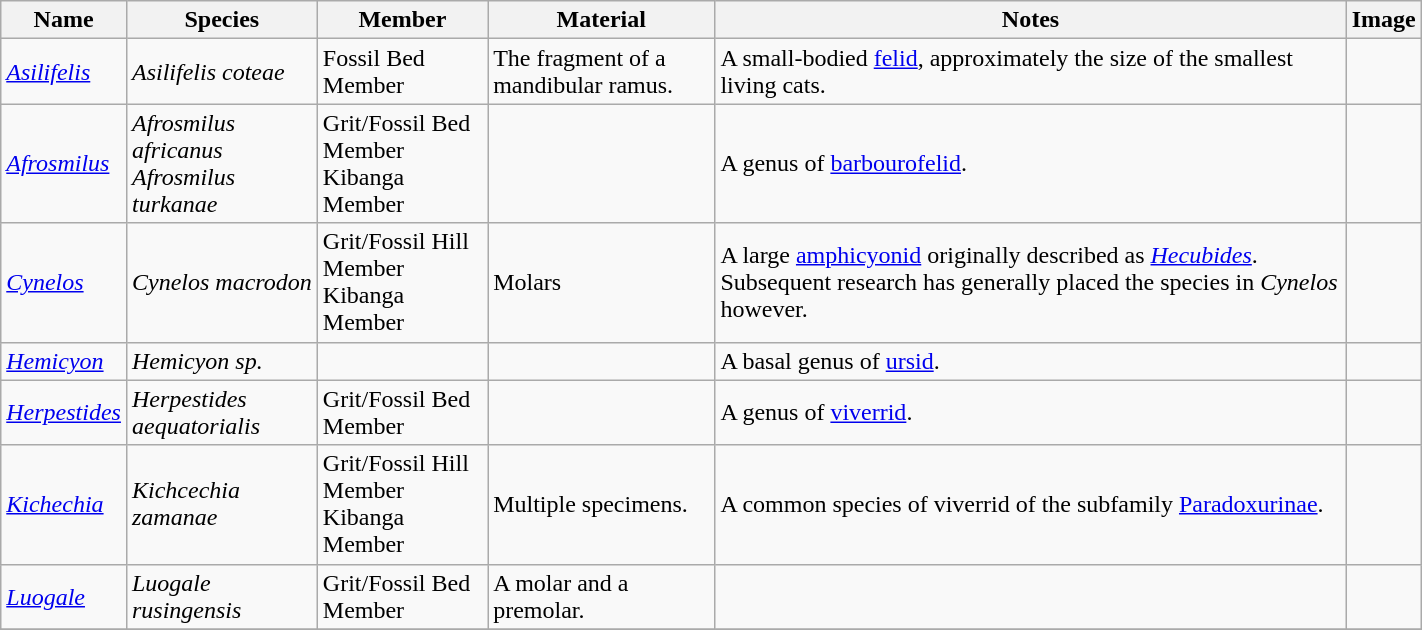<table class="wikitable" align="center" width="75%">
<tr>
<th>Name</th>
<th>Species</th>
<th>Member</th>
<th>Material</th>
<th>Notes</th>
<th>Image</th>
</tr>
<tr>
<td><em><a href='#'>Asilifelis</a></em></td>
<td><em>Asilifelis coteae</em></td>
<td>Fossil Bed Member</td>
<td>The fragment of a mandibular ramus.</td>
<td>A small-bodied <a href='#'>felid</a>, approximately the size of the smallest living cats.</td>
<td></td>
</tr>
<tr>
<td><em><a href='#'>Afrosmilus</a></em></td>
<td><em>Afrosmilus africanus</em><br><em>Afrosmilus turkanae</em></td>
<td>Grit/Fossil Bed Member<br>Kibanga Member </td>
<td></td>
<td>A genus of <a href='#'>barbourofelid</a>.</td>
<td></td>
</tr>
<tr>
<td><em><a href='#'>Cynelos</a></em></td>
<td><em>Cynelos macrodon</em></td>
<td>Grit/Fossil Hill Member<br>Kibanga Member</td>
<td>Molars</td>
<td>A large <a href='#'>amphicyonid</a> originally described as <em><a href='#'>Hecubides</a></em>. Subsequent research has generally placed the species in <em>Cynelos</em> however.</td>
<td></td>
</tr>
<tr>
<td><em><a href='#'>Hemicyon</a></em></td>
<td><em>Hemicyon sp.</em></td>
<td></td>
<td></td>
<td>A basal genus of <a href='#'>ursid</a>.</td>
<td></td>
</tr>
<tr>
<td><em><a href='#'>Herpestides</a></em></td>
<td><em>Herpestides aequatorialis</em></td>
<td>Grit/Fossil Bed Member</td>
<td></td>
<td>A genus of <a href='#'>viverrid</a>.</td>
<td></td>
</tr>
<tr>
<td><em><a href='#'>Kichechia</a></em></td>
<td><em>Kichcechia zamanae</em></td>
<td>Grit/Fossil Hill Member<br>Kibanga Member</td>
<td>Multiple specimens.</td>
<td>A common species of viverrid of the subfamily <a href='#'>Paradoxurinae</a>.</td>
<td></td>
</tr>
<tr>
<td><em><a href='#'>Luogale</a></em></td>
<td><em>Luogale rusingensis</em></td>
<td>Grit/Fossil Bed Member</td>
<td>A molar and a premolar.</td>
<td></td>
<td></td>
</tr>
<tr>
</tr>
</table>
